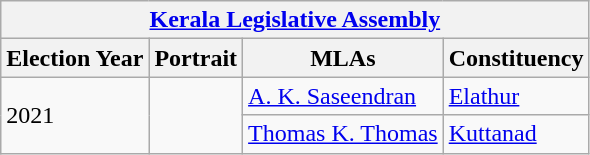<table class="wikitable">
<tr>
<th colspan="4"><a href='#'>Kerala Legislative Assembly</a></th>
</tr>
<tr>
<th>Election Year</th>
<th>Portrait</th>
<th>MLAs</th>
<th>Constituency</th>
</tr>
<tr>
<td rowspan="2">2021</td>
<td rowspan="2"></td>
<td><a href='#'>A. K. Saseendran</a></td>
<td><a href='#'>Elathur</a></td>
</tr>
<tr>
<td><a href='#'>Thomas K. Thomas</a></td>
<td><a href='#'>Kuttanad</a></td>
</tr>
</table>
